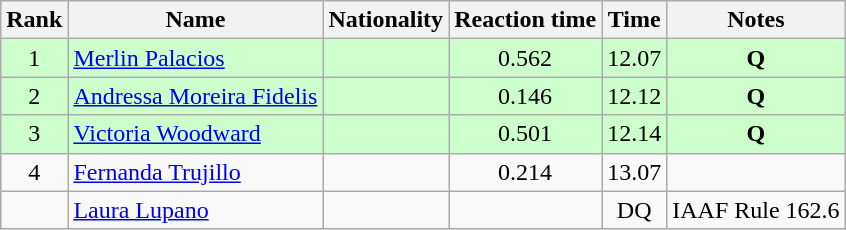<table class="wikitable sortable" style="text-align:center">
<tr>
<th>Rank</th>
<th>Name</th>
<th>Nationality</th>
<th>Reaction time</th>
<th>Time</th>
<th>Notes</th>
</tr>
<tr bgcolor=ccffcc>
<td align=center>1</td>
<td align=left><a href='#'>Merlin Palacios</a></td>
<td align=left></td>
<td>0.562</td>
<td>12.07</td>
<td><strong>Q</strong></td>
</tr>
<tr bgcolor=ccffcc>
<td align=center>2</td>
<td align=left><a href='#'>Andressa Moreira Fidelis</a></td>
<td align=left></td>
<td>0.146</td>
<td>12.12</td>
<td><strong>Q</strong></td>
</tr>
<tr bgcolor=ccffcc>
<td align=center>3</td>
<td align=left><a href='#'>Victoria Woodward</a></td>
<td align=left></td>
<td>0.501</td>
<td>12.14</td>
<td><strong>Q</strong></td>
</tr>
<tr>
<td align=center>4</td>
<td align=left><a href='#'>Fernanda Trujillo</a></td>
<td align=left></td>
<td>0.214</td>
<td>13.07</td>
<td></td>
</tr>
<tr>
<td align=center></td>
<td align=left><a href='#'>Laura Lupano</a></td>
<td align=left></td>
<td></td>
<td>DQ</td>
<td>IAAF Rule 162.6</td>
</tr>
</table>
